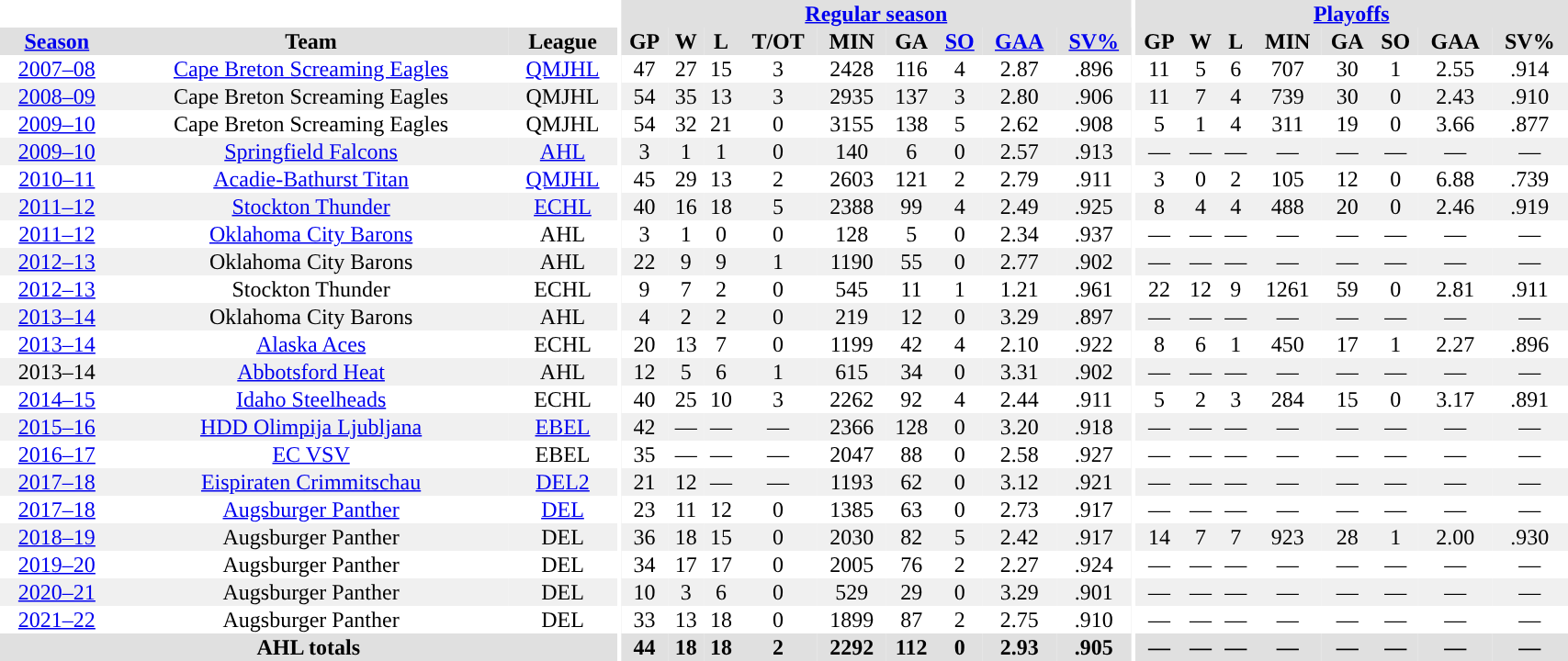<table border="0" cellpadding="1" cellspacing="0" style="text-align:center; width:90%">
<tr ALIGN="center" bgcolor="#e0e0e0">
<th align="center" colspan="3" bgcolor="#ffffff"></th>
<th align="center" rowspan="99" bgcolor="#ffffff"></th>
<th align="center" colspan="9" bgcolor="#e0e0e0"><a href='#'>Regular season</a></th>
<th align="center" rowspan="99" bgcolor="#ffffff"></th>
<th align="center" colspan="8" bgcolor="#e0e0e0"><a href='#'>Playoffs</a></th>
</tr>
<tr ALIGN="center" bgcolor="#e0e0e0">
<th><a href='#'>Season</a></th>
<th>Team</th>
<th>League</th>
<th>GP</th>
<th>W</th>
<th>L</th>
<th>T/OT</th>
<th>MIN</th>
<th>GA</th>
<th><a href='#'>SO</a></th>
<th><a href='#'>GAA</a></th>
<th><a href='#'>SV%</a></th>
<th>GP</th>
<th>W</th>
<th>L</th>
<th>MIN</th>
<th>GA</th>
<th>SO</th>
<th>GAA</th>
<th>SV%</th>
</tr>
<tr style="text-align:center;">
<td><a href='#'>2007–08</a></td>
<td><a href='#'>Cape Breton Screaming Eagles</a></td>
<td><a href='#'>QMJHL</a></td>
<td>47</td>
<td>27</td>
<td>15</td>
<td>3</td>
<td>2428</td>
<td>116</td>
<td>4</td>
<td>2.87</td>
<td>.896</td>
<td>11</td>
<td>5</td>
<td>6</td>
<td>707</td>
<td>30</td>
<td>1</td>
<td>2.55</td>
<td>.914</td>
</tr>
<tr style="text-align:center; background:#f0f0f0;">
<td><a href='#'>2008–09</a></td>
<td>Cape Breton Screaming Eagles</td>
<td>QMJHL</td>
<td>54</td>
<td>35</td>
<td>13</td>
<td>3</td>
<td>2935</td>
<td>137</td>
<td>3</td>
<td>2.80</td>
<td>.906</td>
<td>11</td>
<td>7</td>
<td>4</td>
<td>739</td>
<td>30</td>
<td>0</td>
<td>2.43</td>
<td>.910</td>
</tr>
<tr style="text-align:center;">
<td><a href='#'>2009–10</a></td>
<td>Cape Breton Screaming Eagles</td>
<td>QMJHL</td>
<td>54</td>
<td>32</td>
<td>21</td>
<td>0</td>
<td>3155</td>
<td>138</td>
<td>5</td>
<td>2.62</td>
<td>.908</td>
<td>5</td>
<td>1</td>
<td>4</td>
<td>311</td>
<td>19</td>
<td>0</td>
<td>3.66</td>
<td>.877</td>
</tr>
<tr style="text-align:center; background:#f0f0f0;">
<td><a href='#'>2009–10</a></td>
<td><a href='#'>Springfield Falcons</a></td>
<td><a href='#'>AHL</a></td>
<td>3</td>
<td>1</td>
<td>1</td>
<td>0</td>
<td>140</td>
<td>6</td>
<td>0</td>
<td>2.57</td>
<td>.913</td>
<td>—</td>
<td>—</td>
<td>—</td>
<td>—</td>
<td>—</td>
<td>—</td>
<td>—</td>
<td>—</td>
</tr>
<tr style="text-align:center;">
<td><a href='#'>2010–11</a></td>
<td><a href='#'>Acadie-Bathurst Titan</a></td>
<td><a href='#'>QMJHL</a></td>
<td>45</td>
<td>29</td>
<td>13</td>
<td>2</td>
<td>2603</td>
<td>121</td>
<td>2</td>
<td>2.79</td>
<td>.911</td>
<td>3</td>
<td>0</td>
<td>2</td>
<td>105</td>
<td>12</td>
<td>0</td>
<td>6.88</td>
<td>.739</td>
</tr>
<tr style="text-align:center; background:#f0f0f0;">
<td><a href='#'>2011–12</a></td>
<td><a href='#'>Stockton Thunder</a></td>
<td><a href='#'>ECHL</a></td>
<td>40</td>
<td>16</td>
<td>18</td>
<td>5</td>
<td>2388</td>
<td>99</td>
<td>4</td>
<td>2.49</td>
<td>.925</td>
<td>8</td>
<td>4</td>
<td>4</td>
<td>488</td>
<td>20</td>
<td>0</td>
<td>2.46</td>
<td>.919</td>
</tr>
<tr style="text-align:center;">
<td><a href='#'>2011–12</a></td>
<td><a href='#'>Oklahoma City Barons</a></td>
<td>AHL</td>
<td>3</td>
<td>1</td>
<td>0</td>
<td>0</td>
<td>128</td>
<td>5</td>
<td>0</td>
<td>2.34</td>
<td>.937</td>
<td>—</td>
<td>—</td>
<td>—</td>
<td>—</td>
<td>—</td>
<td>—</td>
<td>—</td>
<td>—</td>
</tr>
<tr style="text-align:center; background:#f0f0f0;">
<td><a href='#'>2012–13</a></td>
<td>Oklahoma City Barons</td>
<td>AHL</td>
<td>22</td>
<td>9</td>
<td>9</td>
<td>1</td>
<td>1190</td>
<td>55</td>
<td>0</td>
<td>2.77</td>
<td>.902</td>
<td>—</td>
<td>—</td>
<td>—</td>
<td>—</td>
<td>—</td>
<td>—</td>
<td>—</td>
<td>—</td>
</tr>
<tr style="text-align:center;">
<td><a href='#'>2012–13</a></td>
<td>Stockton Thunder</td>
<td>ECHL</td>
<td>9</td>
<td>7</td>
<td>2</td>
<td>0</td>
<td>545</td>
<td>11</td>
<td>1</td>
<td>1.21</td>
<td>.961</td>
<td>22</td>
<td>12</td>
<td>9</td>
<td>1261</td>
<td>59</td>
<td>0</td>
<td>2.81</td>
<td>.911</td>
</tr>
<tr style="text-align:center; background:#f0f0f0;">
<td><a href='#'>2013–14</a></td>
<td>Oklahoma City Barons</td>
<td>AHL</td>
<td>4</td>
<td>2</td>
<td>2</td>
<td>0</td>
<td>219</td>
<td>12</td>
<td>0</td>
<td>3.29</td>
<td>.897</td>
<td>—</td>
<td>—</td>
<td>—</td>
<td>—</td>
<td>—</td>
<td>—</td>
<td>—</td>
<td>—</td>
</tr>
<tr style="text-align:center;">
<td><a href='#'>2013–14</a></td>
<td><a href='#'>Alaska Aces</a></td>
<td>ECHL</td>
<td>20</td>
<td>13</td>
<td>7</td>
<td>0</td>
<td>1199</td>
<td>42</td>
<td>4</td>
<td>2.10</td>
<td>.922</td>
<td>8</td>
<td>6</td>
<td>1</td>
<td>450</td>
<td>17</td>
<td>1</td>
<td>2.27</td>
<td>.896</td>
</tr>
<tr style="text-align:center; background:#f0f0f0;">
<td>2013–14</td>
<td><a href='#'>Abbotsford Heat</a></td>
<td>AHL</td>
<td>12</td>
<td>5</td>
<td>6</td>
<td>1</td>
<td>615</td>
<td>34</td>
<td>0</td>
<td>3.31</td>
<td>.902</td>
<td>—</td>
<td>—</td>
<td>—</td>
<td>—</td>
<td>—</td>
<td>—</td>
<td>—</td>
<td>—</td>
</tr>
<tr style="text-align:center;">
<td><a href='#'>2014–15</a></td>
<td><a href='#'>Idaho Steelheads</a></td>
<td>ECHL</td>
<td>40</td>
<td>25</td>
<td>10</td>
<td>3</td>
<td>2262</td>
<td>92</td>
<td>4</td>
<td>2.44</td>
<td>.911</td>
<td>5</td>
<td>2</td>
<td>3</td>
<td>284</td>
<td>15</td>
<td>0</td>
<td>3.17</td>
<td>.891</td>
</tr>
<tr style="text-align:center; background:#f0f0f0;">
<td><a href='#'>2015–16</a></td>
<td><a href='#'>HDD Olimpija Ljubljana</a></td>
<td><a href='#'>EBEL</a></td>
<td>42</td>
<td>—</td>
<td>—</td>
<td>—</td>
<td>2366</td>
<td>128</td>
<td>0</td>
<td>3.20</td>
<td>.918</td>
<td>—</td>
<td>—</td>
<td>—</td>
<td>—</td>
<td>—</td>
<td>—</td>
<td>—</td>
<td>—</td>
</tr>
<tr style="text-align:center;">
<td><a href='#'>2016–17</a></td>
<td><a href='#'>EC VSV</a></td>
<td>EBEL</td>
<td>35</td>
<td>—</td>
<td>—</td>
<td>—</td>
<td>2047</td>
<td>88</td>
<td>0</td>
<td>2.58</td>
<td>.927</td>
<td>—</td>
<td>—</td>
<td>—</td>
<td>—</td>
<td>—</td>
<td>—</td>
<td>—</td>
<td>—</td>
</tr>
<tr style="text-align:center; background:#f0f0f0;">
<td><a href='#'>2017–18</a></td>
<td><a href='#'>Eispiraten Crimmitschau</a></td>
<td><a href='#'>DEL2</a></td>
<td>21</td>
<td>12</td>
<td>—</td>
<td>—</td>
<td>1193</td>
<td>62</td>
<td>0</td>
<td>3.12</td>
<td>.921</td>
<td>—</td>
<td>—</td>
<td>—</td>
<td>—</td>
<td>—</td>
<td>—</td>
<td>—</td>
<td>—</td>
</tr>
<tr style="text-align:center;">
<td><a href='#'>2017–18</a></td>
<td><a href='#'>Augsburger Panther</a></td>
<td><a href='#'>DEL</a></td>
<td>23</td>
<td>11</td>
<td>12</td>
<td>0</td>
<td>1385</td>
<td>63</td>
<td>0</td>
<td>2.73</td>
<td>.917</td>
<td>—</td>
<td>—</td>
<td>—</td>
<td>—</td>
<td>—</td>
<td>—</td>
<td>—</td>
<td>—</td>
</tr>
<tr style="text-align:center; background:#f0f0f0;">
<td><a href='#'>2018–19</a></td>
<td>Augsburger Panther</td>
<td>DEL</td>
<td>36</td>
<td>18</td>
<td>15</td>
<td>0</td>
<td>2030</td>
<td>82</td>
<td>5</td>
<td>2.42</td>
<td>.917</td>
<td>14</td>
<td>7</td>
<td>7</td>
<td>923</td>
<td>28</td>
<td>1</td>
<td>2.00</td>
<td>.930</td>
</tr>
<tr style="text-align:center;">
<td><a href='#'>2019–20</a></td>
<td>Augsburger Panther</td>
<td>DEL</td>
<td>34</td>
<td>17</td>
<td>17</td>
<td>0</td>
<td>2005</td>
<td>76</td>
<td>2</td>
<td>2.27</td>
<td>.924</td>
<td>—</td>
<td>—</td>
<td>—</td>
<td>—</td>
<td>—</td>
<td>—</td>
<td>—</td>
<td>—</td>
</tr>
<tr style="text-align:center; background:#f0f0f0;">
<td><a href='#'>2020–21</a></td>
<td>Augsburger Panther</td>
<td>DEL</td>
<td>10</td>
<td>3</td>
<td>6</td>
<td>0</td>
<td>529</td>
<td>29</td>
<td>0</td>
<td>3.29</td>
<td>.901</td>
<td>—</td>
<td>—</td>
<td>—</td>
<td>—</td>
<td>—</td>
<td>—</td>
<td>—</td>
<td>—</td>
</tr>
<tr style="text-align:center;">
<td><a href='#'>2021–22</a></td>
<td>Augsburger Panther</td>
<td>DEL</td>
<td>33</td>
<td>13</td>
<td>18</td>
<td>0</td>
<td>1899</td>
<td>87</td>
<td>2</td>
<td>2.75</td>
<td>.910</td>
<td>—</td>
<td>—</td>
<td>—</td>
<td>—</td>
<td>—</td>
<td>—</td>
<td>—</td>
<td>—</td>
</tr>
<tr style="text-align:center; background:#e0e0e0;">
<th colspan="3" style="text-align:center;">AHL totals</th>
<th>44</th>
<th>18</th>
<th>18</th>
<th>2</th>
<th>2292</th>
<th>112</th>
<th>0</th>
<th>2.93</th>
<th>.905</th>
<th>—</th>
<th>—</th>
<th>—</th>
<th>—</th>
<th>—</th>
<th>—</th>
<th>—</th>
<th>—</th>
</tr>
</table>
